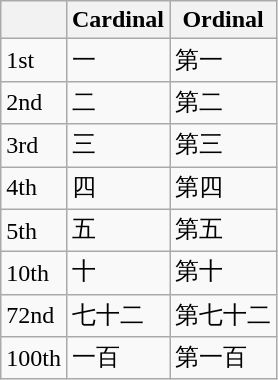<table class="wikitable">
<tr>
<th></th>
<th>Cardinal</th>
<th>Ordinal</th>
</tr>
<tr>
<td>1st</td>
<td>一</td>
<td>第一</td>
</tr>
<tr>
<td>2nd</td>
<td>二</td>
<td>第二</td>
</tr>
<tr>
<td>3rd</td>
<td>三</td>
<td>第三</td>
</tr>
<tr>
<td>4th</td>
<td>四</td>
<td>第四</td>
</tr>
<tr>
<td>5th</td>
<td>五</td>
<td>第五</td>
</tr>
<tr>
<td>10th</td>
<td>十</td>
<td>第十</td>
</tr>
<tr>
<td>72nd</td>
<td>七十二</td>
<td>第七十二</td>
</tr>
<tr>
<td>100th</td>
<td>一百</td>
<td>第一百</td>
</tr>
</table>
